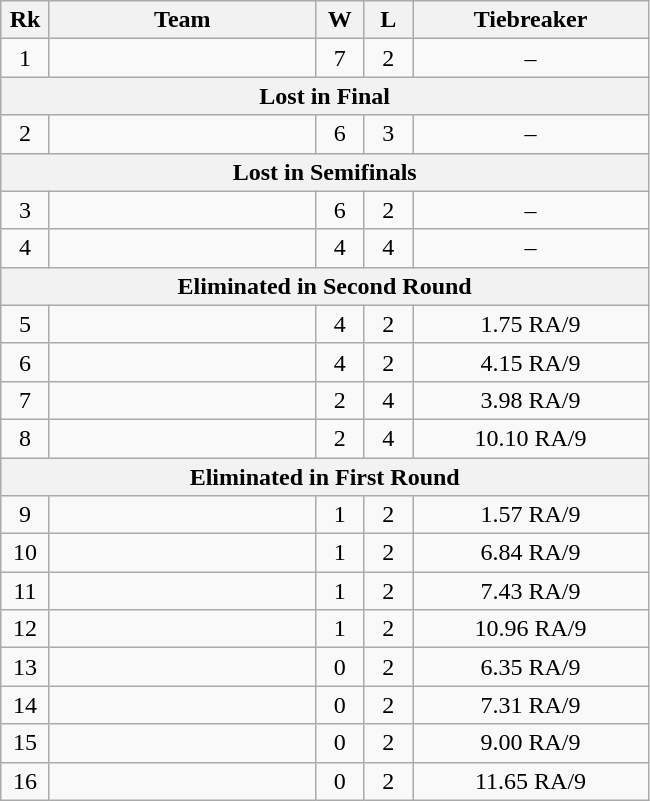<table class=wikitable style=text-align:center>
<tr>
<th width=25>Rk</th>
<th width=170>Team</th>
<th width=25>W</th>
<th width=25>L</th>
<th width=150>Tiebreaker</th>
</tr>
<tr>
<td>1</td>
<td align=left></td>
<td>7</td>
<td>2</td>
<td>–</td>
</tr>
<tr>
<th colspan="6">Lost in Final</th>
</tr>
<tr>
<td>2</td>
<td align=left></td>
<td>6</td>
<td>3</td>
<td>–</td>
</tr>
<tr>
<th colspan="6">Lost in Semifinals</th>
</tr>
<tr>
<td>3</td>
<td align=left></td>
<td>6</td>
<td>2</td>
<td>–</td>
</tr>
<tr>
<td>4</td>
<td align=left></td>
<td>4</td>
<td>4</td>
<td>–</td>
</tr>
<tr>
<th colspan="6">Eliminated in Second Round</th>
</tr>
<tr>
<td>5</td>
<td align=left></td>
<td>4</td>
<td>2</td>
<td>1.75 RA/9</td>
</tr>
<tr>
<td>6</td>
<td align=left></td>
<td>4</td>
<td>2</td>
<td>4.15 RA/9</td>
</tr>
<tr>
<td>7</td>
<td align=left></td>
<td>2</td>
<td>4</td>
<td>3.98 RA/9</td>
</tr>
<tr>
<td>8</td>
<td align=left></td>
<td>2</td>
<td>4</td>
<td>10.10 RA/9</td>
</tr>
<tr>
<th colspan="6">Eliminated in First Round</th>
</tr>
<tr>
<td>9</td>
<td align=left></td>
<td>1</td>
<td>2</td>
<td>1.57 RA/9</td>
</tr>
<tr>
<td>10</td>
<td align=left></td>
<td>1</td>
<td>2</td>
<td>6.84 RA/9</td>
</tr>
<tr>
<td>11</td>
<td align=left></td>
<td>1</td>
<td>2</td>
<td>7.43 RA/9</td>
</tr>
<tr>
<td>12</td>
<td align=left></td>
<td>1</td>
<td>2</td>
<td>10.96 RA/9</td>
</tr>
<tr>
<td>13</td>
<td align=left></td>
<td>0</td>
<td>2</td>
<td>6.35 RA/9</td>
</tr>
<tr>
<td>14</td>
<td align=left></td>
<td>0</td>
<td>2</td>
<td>7.31 RA/9</td>
</tr>
<tr>
<td>15</td>
<td align=left></td>
<td>0</td>
<td>2</td>
<td>9.00 RA/9</td>
</tr>
<tr>
<td>16</td>
<td align=left></td>
<td>0</td>
<td>2</td>
<td>11.65 RA/9</td>
</tr>
</table>
